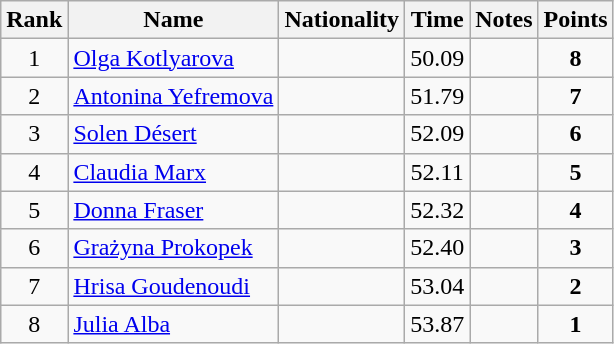<table class="wikitable sortable" style="text-align:center">
<tr>
<th>Rank</th>
<th>Name</th>
<th>Nationality</th>
<th>Time</th>
<th>Notes</th>
<th>Points</th>
</tr>
<tr>
<td>1</td>
<td align=left><a href='#'>Olga Kotlyarova</a></td>
<td align=left></td>
<td>50.09</td>
<td></td>
<td><strong>8</strong></td>
</tr>
<tr>
<td>2</td>
<td align=left><a href='#'>Antonina Yefremova</a></td>
<td align=left></td>
<td>51.79</td>
<td></td>
<td><strong>7</strong></td>
</tr>
<tr>
<td>3</td>
<td align=left><a href='#'>Solen Désert</a></td>
<td align=left></td>
<td>52.09</td>
<td></td>
<td><strong>6</strong></td>
</tr>
<tr>
<td>4</td>
<td align=left><a href='#'>Claudia Marx</a></td>
<td align=left></td>
<td>52.11</td>
<td></td>
<td><strong>5</strong></td>
</tr>
<tr>
<td>5</td>
<td align=left><a href='#'>Donna Fraser</a></td>
<td align=left></td>
<td>52.32</td>
<td></td>
<td><strong>4</strong></td>
</tr>
<tr>
<td>6</td>
<td align=left><a href='#'>Grażyna Prokopek</a></td>
<td align=left></td>
<td>52.40</td>
<td></td>
<td><strong>3</strong></td>
</tr>
<tr>
<td>7</td>
<td align=left><a href='#'>Hrisa Goudenoudi</a></td>
<td align=left></td>
<td>53.04</td>
<td></td>
<td><strong>2</strong></td>
</tr>
<tr>
<td>8</td>
<td align=left><a href='#'>Julia Alba</a></td>
<td align=left></td>
<td>53.87</td>
<td></td>
<td><strong>1</strong></td>
</tr>
</table>
